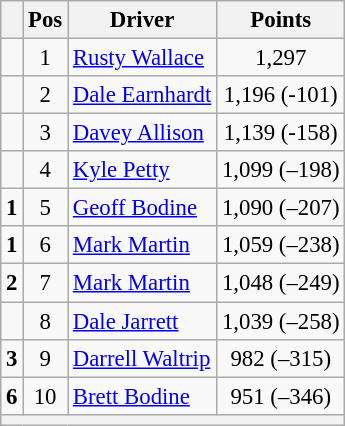<table class="wikitable" style="font-size: 95%;">
<tr>
<th></th>
<th>Pos</th>
<th>Driver</th>
<th>Points</th>
</tr>
<tr>
<td align="left"></td>
<td style="text-align:center;">1</td>
<td><a href='#'>Rusty Wallace</a></td>
<td style="text-align:center;">1,297</td>
</tr>
<tr>
<td align="left"></td>
<td style="text-align:center;">2</td>
<td><a href='#'>Dale Earnhardt</a></td>
<td style="text-align:center;">1,196 (-101)</td>
</tr>
<tr>
<td align="left"></td>
<td style="text-align:center;">3</td>
<td><a href='#'>Davey Allison</a></td>
<td style="text-align:center;">1,139 (-158)</td>
</tr>
<tr>
<td align="left"></td>
<td style="text-align:center;">4</td>
<td><a href='#'>Kyle Petty</a></td>
<td style="text-align:center;">1,099 (–198)</td>
</tr>
<tr>
<td align="left"> <strong>1</strong></td>
<td style="text-align:center;">5</td>
<td><a href='#'>Geoff Bodine</a></td>
<td style="text-align:center;">1,090 (–207)</td>
</tr>
<tr>
<td align="left"> <strong>1</strong></td>
<td style="text-align:center;">6</td>
<td><a href='#'>Mark Martin</a></td>
<td style="text-align:center;">1,059 (–238)</td>
</tr>
<tr>
<td align="left"> <strong>2</strong></td>
<td style="text-align:center;">7</td>
<td><a href='#'>Mark Martin</a></td>
<td style="text-align:center;">1,048 (–249)</td>
</tr>
<tr>
<td align="left"></td>
<td style="text-align:center;">8</td>
<td><a href='#'>Dale Jarrett</a></td>
<td style="text-align:center;">1,039 (–258)</td>
</tr>
<tr>
<td align="left"> <strong>3</strong></td>
<td style="text-align:center;">9</td>
<td><a href='#'>Darrell Waltrip</a></td>
<td style="text-align:center;">982 (–315)</td>
</tr>
<tr>
<td align="left"> <strong>6</strong></td>
<td style="text-align:center;">10</td>
<td><a href='#'>Brett Bodine</a></td>
<td style="text-align:center;">951 (–346)</td>
</tr>
<tr class="sortbottom">
<th colspan="9"></th>
</tr>
</table>
